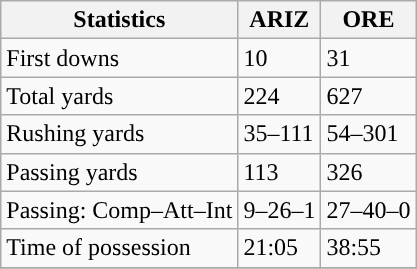<table class="wikitable" style="float: left;">
<tr>
<th>Statistics</th>
<th>ARIZ</th>
<th>ORE</th>
</tr>
<tr>
<td>First downs</td>
<td>10</td>
<td>31</td>
</tr>
<tr>
<td>Total yards</td>
<td>224</td>
<td>627</td>
</tr>
<tr>
<td>Rushing yards</td>
<td>35–111</td>
<td>54–301</td>
</tr>
<tr>
<td>Passing yards</td>
<td>113</td>
<td>326</td>
</tr>
<tr>
<td>Passing: Comp–Att–Int</td>
<td>9–26–1</td>
<td>27–40–0</td>
</tr>
<tr>
<td>Time of possession</td>
<td>21:05</td>
<td>38:55</td>
</tr>
<tr>
</tr>
</table>
